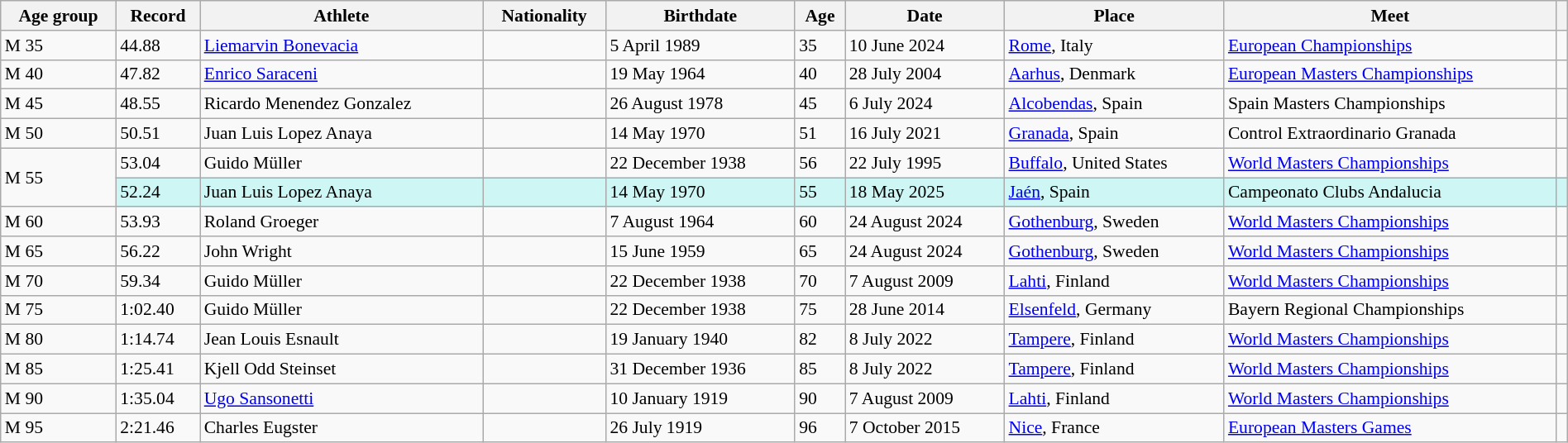<table class="wikitable" style="font-size:90%; width: 100%;">
<tr>
<th>Age group</th>
<th>Record</th>
<th>Athlete</th>
<th>Nationality</th>
<th>Birthdate</th>
<th>Age</th>
<th>Date</th>
<th>Place</th>
<th>Meet</th>
<th></th>
</tr>
<tr>
<td>M 35</td>
<td>44.88</td>
<td><a href='#'>Liemarvin Bonevacia</a></td>
<td></td>
<td>5 April 1989</td>
<td>35</td>
<td>10 June 2024</td>
<td><a href='#'>Rome</a>, Italy</td>
<td><a href='#'>European Championships</a></td>
<td></td>
</tr>
<tr>
<td>M 40</td>
<td>47.82</td>
<td><a href='#'>Enrico Saraceni</a></td>
<td></td>
<td>19 May 1964</td>
<td>40</td>
<td>28 July 2004</td>
<td><a href='#'>Aarhus</a>, Denmark</td>
<td><a href='#'>European Masters Championships</a></td>
<td></td>
</tr>
<tr>
<td>M 45</td>
<td>48.55</td>
<td>Ricardo Menendez Gonzalez</td>
<td></td>
<td>26 August 1978</td>
<td>45</td>
<td>6 July 2024</td>
<td><a href='#'>Alcobendas</a>, Spain</td>
<td>Spain Masters Championships</td>
<td></td>
</tr>
<tr>
<td>M 50</td>
<td>50.51</td>
<td>Juan Luis Lopez Anaya</td>
<td></td>
<td>14 May 1970</td>
<td>51</td>
<td>16 July 2021</td>
<td><a href='#'>Granada</a>, Spain</td>
<td>Control Extraordinario Granada</td>
<td></td>
</tr>
<tr>
<td rowspan=2>M 55</td>
<td>53.04</td>
<td>Guido Müller</td>
<td></td>
<td>22 December 1938</td>
<td>56</td>
<td>22 July 1995</td>
<td><a href='#'>Buffalo</a>, United States</td>
<td><a href='#'>World Masters Championships</a></td>
<td></td>
</tr>
<tr style="background:#cef6f5;">
<td>52.24</td>
<td>Juan Luis Lopez Anaya</td>
<td></td>
<td>14 May 1970</td>
<td>55</td>
<td>18 May 2025</td>
<td><a href='#'>Jaén</a>, Spain</td>
<td>Campeonato Clubs Andalucia</td>
<td></td>
</tr>
<tr>
<td>M 60</td>
<td>53.93</td>
<td>Roland Groeger</td>
<td></td>
<td>7 August 1964</td>
<td>60</td>
<td>24 August 2024</td>
<td><a href='#'>Gothenburg</a>, Sweden</td>
<td><a href='#'>World Masters Championships</a></td>
<td></td>
</tr>
<tr>
<td>M 65</td>
<td>56.22</td>
<td>John Wright</td>
<td></td>
<td>15 June 1959</td>
<td>65</td>
<td>24 August 2024</td>
<td><a href='#'>Gothenburg</a>, Sweden</td>
<td><a href='#'>World Masters Championships</a></td>
<td></td>
</tr>
<tr>
<td>M 70</td>
<td>59.34</td>
<td>Guido Müller</td>
<td></td>
<td>22 December 1938</td>
<td>70</td>
<td>7 August 2009</td>
<td><a href='#'>Lahti</a>, Finland</td>
<td><a href='#'>World Masters Championships</a></td>
<td></td>
</tr>
<tr>
<td>M 75</td>
<td>1:02.40</td>
<td>Guido Müller</td>
<td></td>
<td>22 December 1938</td>
<td>75</td>
<td>28 June 2014</td>
<td><a href='#'>Elsenfeld</a>, Germany</td>
<td>Bayern Regional Championships</td>
<td></td>
</tr>
<tr>
<td>M 80</td>
<td>1:14.74</td>
<td>Jean Louis Esnault</td>
<td></td>
<td>19 January 1940</td>
<td>82</td>
<td>8 July 2022</td>
<td><a href='#'>Tampere</a>, Finland</td>
<td><a href='#'>World Masters Championships</a></td>
<td></td>
</tr>
<tr>
<td>M 85</td>
<td>1:25.41</td>
<td>Kjell Odd Steinset</td>
<td></td>
<td>31 December 1936</td>
<td>85</td>
<td>8 July 2022</td>
<td><a href='#'>Tampere</a>, Finland</td>
<td><a href='#'>World Masters Championships</a></td>
<td></td>
</tr>
<tr>
<td>M 90</td>
<td>1:35.04</td>
<td><a href='#'>Ugo Sansonetti</a></td>
<td></td>
<td>10 January 1919</td>
<td>90</td>
<td>7 August 2009</td>
<td><a href='#'>Lahti</a>, Finland</td>
<td><a href='#'>World Masters Championships</a></td>
<td></td>
</tr>
<tr>
<td>M 95</td>
<td>2:21.46</td>
<td>Charles Eugster</td>
<td></td>
<td>26 July 1919</td>
<td>96</td>
<td>7 October 2015</td>
<td><a href='#'>Nice</a>, France</td>
<td><a href='#'>European Masters Games</a></td>
<td></td>
</tr>
</table>
